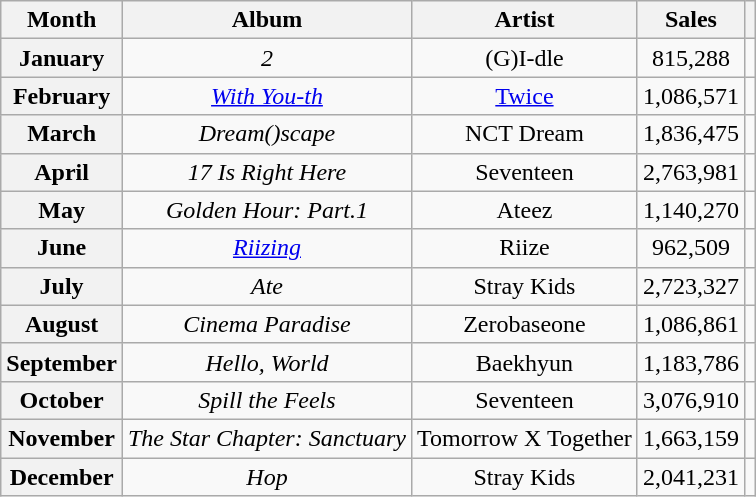<table class="wikitable sortable plainrowheaders" style="text-align:center">
<tr>
<th scope="col">Month</th>
<th scope="col">Album</th>
<th scope="col">Artist</th>
<th scope="col">Sales</th>
<th scope="col" class="unsortable"></th>
</tr>
<tr>
<th scope="row">January</th>
<td><em>2</em></td>
<td>(G)I-dle</td>
<td>815,288</td>
<td></td>
</tr>
<tr>
<th scope="row">February</th>
<td><em><a href='#'>With You-th</a></em></td>
<td><a href='#'>Twice</a></td>
<td>1,086,571</td>
<td></td>
</tr>
<tr>
<th scope="row">March</th>
<td><em>Dream()scape</em></td>
<td>NCT Dream</td>
<td>1,836,475</td>
<td></td>
</tr>
<tr>
<th scope="row">April</th>
<td><em>17 Is Right Here</em></td>
<td>Seventeen</td>
<td>2,763,981</td>
<td></td>
</tr>
<tr>
<th scope="row">May</th>
<td><em>Golden Hour: Part.1</em></td>
<td>Ateez</td>
<td>1,140,270</td>
<td></td>
</tr>
<tr>
<th scope="row">June</th>
<td><em><a href='#'>Riizing</a></em></td>
<td>Riize</td>
<td>962,509</td>
<td></td>
</tr>
<tr>
<th scope="row">July</th>
<td><em>Ate</em></td>
<td>Stray Kids</td>
<td>2,723,327</td>
<td></td>
</tr>
<tr>
<th scope="row">August</th>
<td><em>Cinema Paradise</em></td>
<td>Zerobaseone</td>
<td>1,086,861</td>
<td></td>
</tr>
<tr>
<th scope="row">September</th>
<td><em>Hello, World</em></td>
<td>Baekhyun</td>
<td>1,183,786</td>
<td></td>
</tr>
<tr>
<th scope="row">October</th>
<td><em>Spill the Feels</em></td>
<td>Seventeen</td>
<td>3,076,910</td>
<td></td>
</tr>
<tr>
<th scope="row">November</th>
<td><em>The Star Chapter: Sanctuary</em></td>
<td>Tomorrow X Together</td>
<td>1,663,159</td>
<td></td>
</tr>
<tr>
<th scope="row">December</th>
<td><em>Hop</em></td>
<td>Stray Kids</td>
<td>2,041,231</td>
<td></td>
</tr>
</table>
